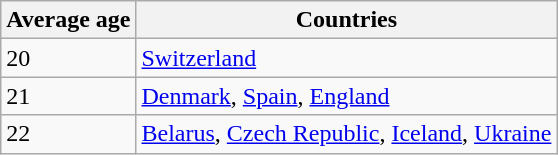<table class="wikitable">
<tr>
<th>Average age</th>
<th>Countries</th>
</tr>
<tr>
<td>20</td>
<td><a href='#'>Switzerland</a></td>
</tr>
<tr>
<td>21</td>
<td><a href='#'>Denmark</a>, <a href='#'>Spain</a>, <a href='#'>England</a></td>
</tr>
<tr>
<td>22</td>
<td><a href='#'>Belarus</a>, <a href='#'>Czech Republic</a>, <a href='#'>Iceland</a>, <a href='#'>Ukraine</a></td>
</tr>
</table>
